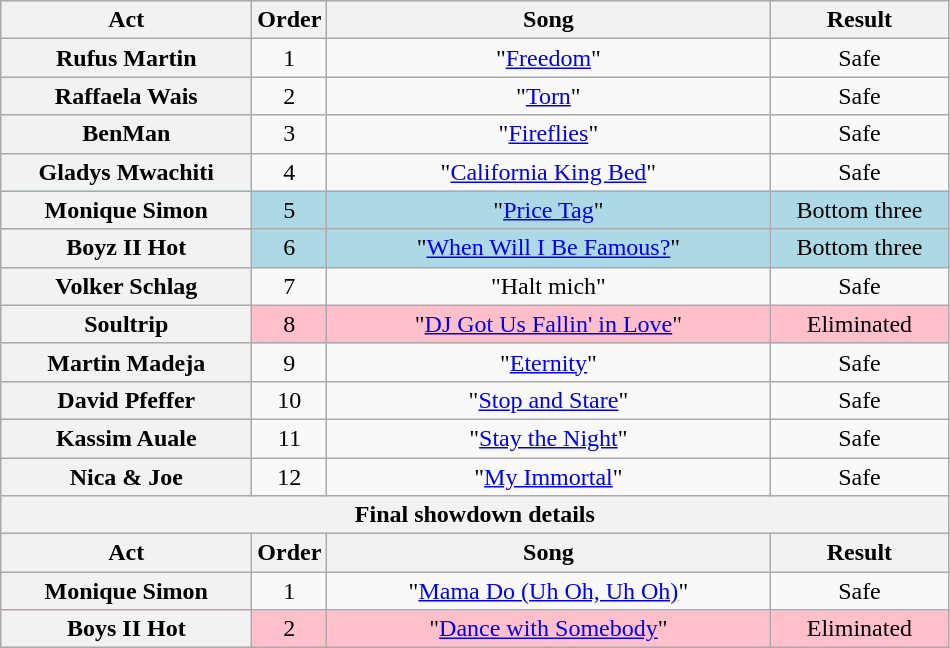<table class="wikitable plainrowheaders" style="text-align:center;">
<tr>
<th scope="col" style="width:10em;">Act</th>
<th scope="col">Order</th>
<th scope="col" style="width:16em;">Song</th>
<th scope="col" style="width:7em;">Result</th>
</tr>
<tr>
<th scope="row">Rufus Martin</th>
<td>1</td>
<td>"<a href='#'>Freedom</a>"</td>
<td>Safe</td>
</tr>
<tr>
<th scope="row">Raffaela Wais</th>
<td>2</td>
<td>"<a href='#'>Torn</a>"</td>
<td>Safe</td>
</tr>
<tr>
<th scope="row">BenMan</th>
<td>3</td>
<td>"<a href='#'>Fireflies</a>"</td>
<td>Safe</td>
</tr>
<tr>
<th scope="row">Gladys Mwachiti</th>
<td>4</td>
<td>"<a href='#'>California King Bed</a>"</td>
<td>Safe</td>
</tr>
<tr style="background:lightblue;">
<th scope="row">Monique Simon</th>
<td>5</td>
<td>"<a href='#'>Price Tag</a>"</td>
<td>Bottom three</td>
</tr>
<tr style="background:lightblue;">
<th scope="row">Boyz II Hot</th>
<td>6</td>
<td>"<a href='#'>When Will I Be Famous?</a>"</td>
<td>Bottom three</td>
</tr>
<tr>
<th scope="row">Volker Schlag</th>
<td>7</td>
<td>"Halt mich"</td>
<td>Safe</td>
</tr>
<tr style="background:pink;">
<th scope="row">Soultrip</th>
<td>8</td>
<td>"<a href='#'>DJ Got Us Fallin' in Love</a>"</td>
<td>Eliminated</td>
</tr>
<tr>
<th scope="row">Martin Madeja</th>
<td>9</td>
<td>"<a href='#'>Eternity</a>"</td>
<td>Safe</td>
</tr>
<tr>
<th scope="row">David Pfeffer</th>
<td>10</td>
<td>"<a href='#'>Stop and Stare</a>"</td>
<td>Safe</td>
</tr>
<tr>
<th scope="row">Kassim Auale</th>
<td>11</td>
<td>"<a href='#'>Stay the Night</a>"</td>
<td>Safe</td>
</tr>
<tr>
<th scope="row">Nica & Joe</th>
<td>12</td>
<td>"<a href='#'>My Immortal</a>"</td>
<td>Safe</td>
</tr>
<tr>
<th colspan=4>Final showdown details</th>
</tr>
<tr>
<th scope="col"style="width:10em;">Act</th>
<th scope="col">Order</th>
<th scope="col" style="width:18em;">Song</th>
<th scope="col" style="width:6em;">Result</th>
</tr>
<tr>
<th scope="row">Monique Simon</th>
<td>1</td>
<td>"<a href='#'>Mama Do (Uh Oh, Uh Oh)</a>"</td>
<td>Safe</td>
</tr>
<tr style="background:pink;">
<th scope="row">Boys II Hot</th>
<td>2</td>
<td>"<a href='#'>Dance with Somebody</a>"</td>
<td>Eliminated</td>
</tr>
</table>
